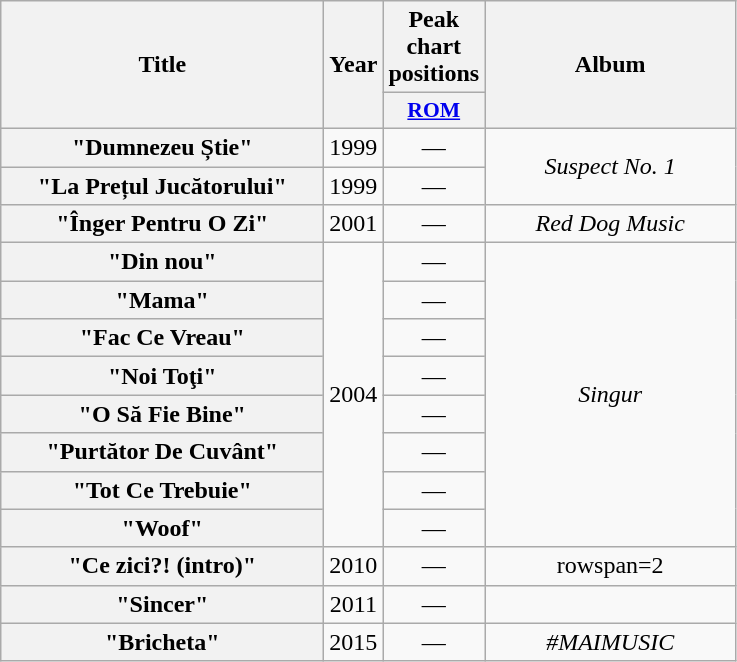<table class="wikitable plainrowheaders" style="text-align:center;">
<tr>
<th scope="col" rowspan="2" style="width:13em;">Title</th>
<th scope="col" rowspan="2">Year</th>
<th scope="col">Peak chart positions</th>
<th scope="col" rowspan="2" style="width:10em;">Album</th>
</tr>
<tr>
<th scope="col" style="width:2.5em;font-size:90%;"><a href='#'>ROM</a></th>
</tr>
<tr>
<th scope="row">"Dumnezeu Știe"<br></th>
<td>1999</td>
<td>—</td>
<td rowspan=2><em>Suspect No. 1</em></td>
</tr>
<tr>
<th scope="row">"La Prețul Jucătorului"<br></th>
<td>1999</td>
<td>—</td>
</tr>
<tr>
<th scope="row">"Înger Pentru O Zi"<br></th>
<td>2001</td>
<td>—</td>
<td><em>Red Dog Music</em></td>
</tr>
<tr>
<th scope="row">"Din nou"</th>
<td rowspan=8>2004</td>
<td>—</td>
<td rowspan=8><em>Singur</em></td>
</tr>
<tr>
<th scope="row">"Mama"</th>
<td>—</td>
</tr>
<tr>
<th scope="row">"Fac Ce Vreau"</th>
<td>—</td>
</tr>
<tr>
<th scope="row">"Noi Toţi"</th>
<td>—</td>
</tr>
<tr>
<th scope="row">"O Să Fie Bine"</th>
<td>—</td>
</tr>
<tr>
<th scope="row">"Purtător De Cuvânt"</th>
<td>—</td>
</tr>
<tr>
<th scope="row">"Tot Ce Trebuie"</th>
<td>—</td>
</tr>
<tr>
<th scope="row">"Woof"<br></th>
<td>—</td>
</tr>
<tr>
<th scope="row">"Ce zici?! (intro)"</th>
<td>2010</td>
<td>—</td>
<td>rowspan=2 </td>
</tr>
<tr>
<th scope="row">"Sincer"</th>
<td>2011</td>
<td>—</td>
</tr>
<tr>
<th scope="row">"Bricheta"</th>
<td>2015</td>
<td>—</td>
<td><em>#MAIMUSIC</em></td>
</tr>
</table>
